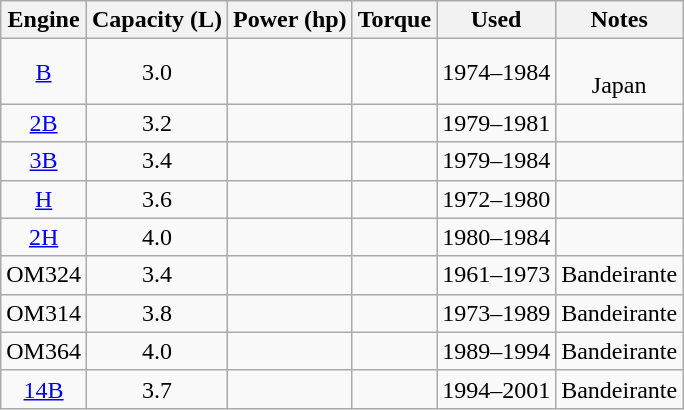<table class="wikitable" style="text-align:center">
<tr>
<th>Engine</th>
<th>Capacity (L)</th>
<th>Power (hp)</th>
<th>Torque</th>
<th>Used</th>
<th>Notes</th>
</tr>
<tr>
<td><a href='#'>B</a></td>
<td>3.0</td>
<td><br></td>
<td><br></td>
<td>1974–1984</td>
<td><br>Japan</td>
</tr>
<tr>
<td><a href='#'>2B</a></td>
<td>3.2</td>
<td></td>
<td></td>
<td>1979–1981</td>
<td></td>
</tr>
<tr>
<td><a href='#'>3B</a></td>
<td>3.4</td>
<td></td>
<td></td>
<td>1979–1984</td>
<td></td>
</tr>
<tr>
<td><a href='#'>H</a></td>
<td>3.6</td>
<td></td>
<td></td>
<td>1972–1980</td>
<td></td>
</tr>
<tr>
<td><a href='#'>2H</a></td>
<td>4.0</td>
<td></td>
<td></td>
<td>1980–1984</td>
<td></td>
</tr>
<tr>
<td>OM324</td>
<td>3.4</td>
<td></td>
<td></td>
<td>1961–1973</td>
<td>Bandeirante</td>
</tr>
<tr>
<td>OM314</td>
<td>3.8</td>
<td></td>
<td></td>
<td>1973–1989</td>
<td>Bandeirante</td>
</tr>
<tr>
<td>OM364</td>
<td>4.0</td>
<td></td>
<td></td>
<td>1989–1994</td>
<td>Bandeirante</td>
</tr>
<tr>
<td><a href='#'>14B</a></td>
<td>3.7</td>
<td></td>
<td></td>
<td>1994–2001</td>
<td>Bandeirante</td>
</tr>
</table>
